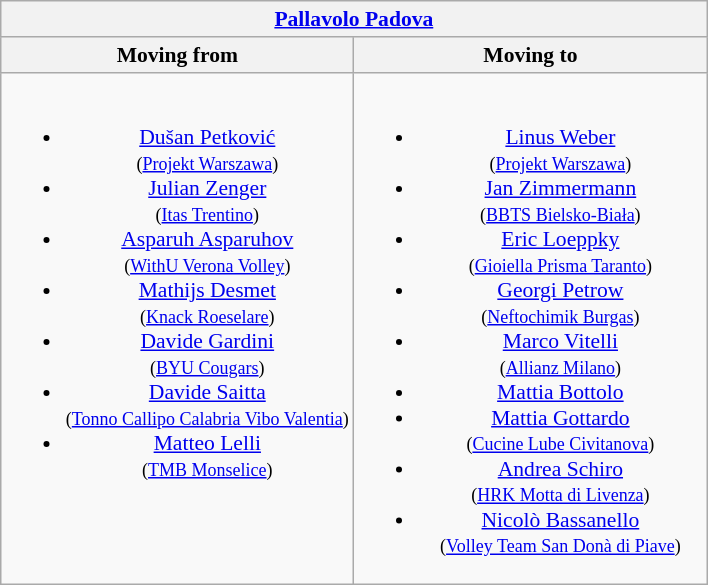<table class="wikitable collapsible collapsed" style="font-size:90%; text-align:center">
<tr>
<th colspan=2 style="width:30em"><a href='#'>Pallavolo Padova</a></th>
</tr>
<tr>
<th width="50%">Moving from</th>
<th width="50%">Moving to</th>
</tr>
<tr>
<td valign=top><br><ul><li> <a href='#'>Dušan Petković</a><br><small>(<a href='#'>Projekt Warszawa</a>)</small></li><li> <a href='#'>Julian Zenger</a><br><small>(<a href='#'>Itas Trentino</a>)</small></li><li> <a href='#'>Asparuh Asparuhov</a><br><small>(<a href='#'>WithU Verona Volley</a>)</small></li><li> <a href='#'>Mathijs Desmet</a><br><small>(<a href='#'>Knack Roeselare</a>)</small></li><li> <a href='#'>Davide Gardini</a><br><small>(<a href='#'>BYU Cougars</a>)</small></li><li> <a href='#'>Davide Saitta</a><br><small>(<a href='#'>Tonno Callipo Calabria Vibo Valentia</a>)</small></li><li> <a href='#'>Matteo Lelli</a><br><small>(<a href='#'>TMB Monselice</a>)</small></li></ul></td>
<td valign=top><br><ul><li> <a href='#'>Linus Weber</a><br><small>(<a href='#'>Projekt Warszawa</a>)</small></li><li> <a href='#'>Jan Zimmermann</a><br><small>(<a href='#'>BBTS Bielsko-Biała</a>)</small></li><li> <a href='#'>Eric Loeppky</a><br><small>(<a href='#'>Gioiella Prisma Taranto</a>)</small></li><li> <a href='#'>Georgi Petrow</a><br><small>(<a href='#'>Neftochimik Burgas</a>)</small></li><li> <a href='#'>Marco Vitelli</a><br><small>(<a href='#'>Allianz Milano</a>)</small></li><li> <a href='#'>Mattia Bottolo</a></li><li> <a href='#'>Mattia Gottardo</a><br><small>(<a href='#'>Cucine Lube Civitanova</a>)</small></li><li> <a href='#'>Andrea Schiro</a><br><small>(<a href='#'>HRK Motta di Livenza</a>)</small></li><li> <a href='#'>Nicolò Bassanello</a><br><small>(<a href='#'>Volley Team San Donà di Piave</a>)</small></li></ul></td>
</tr>
</table>
